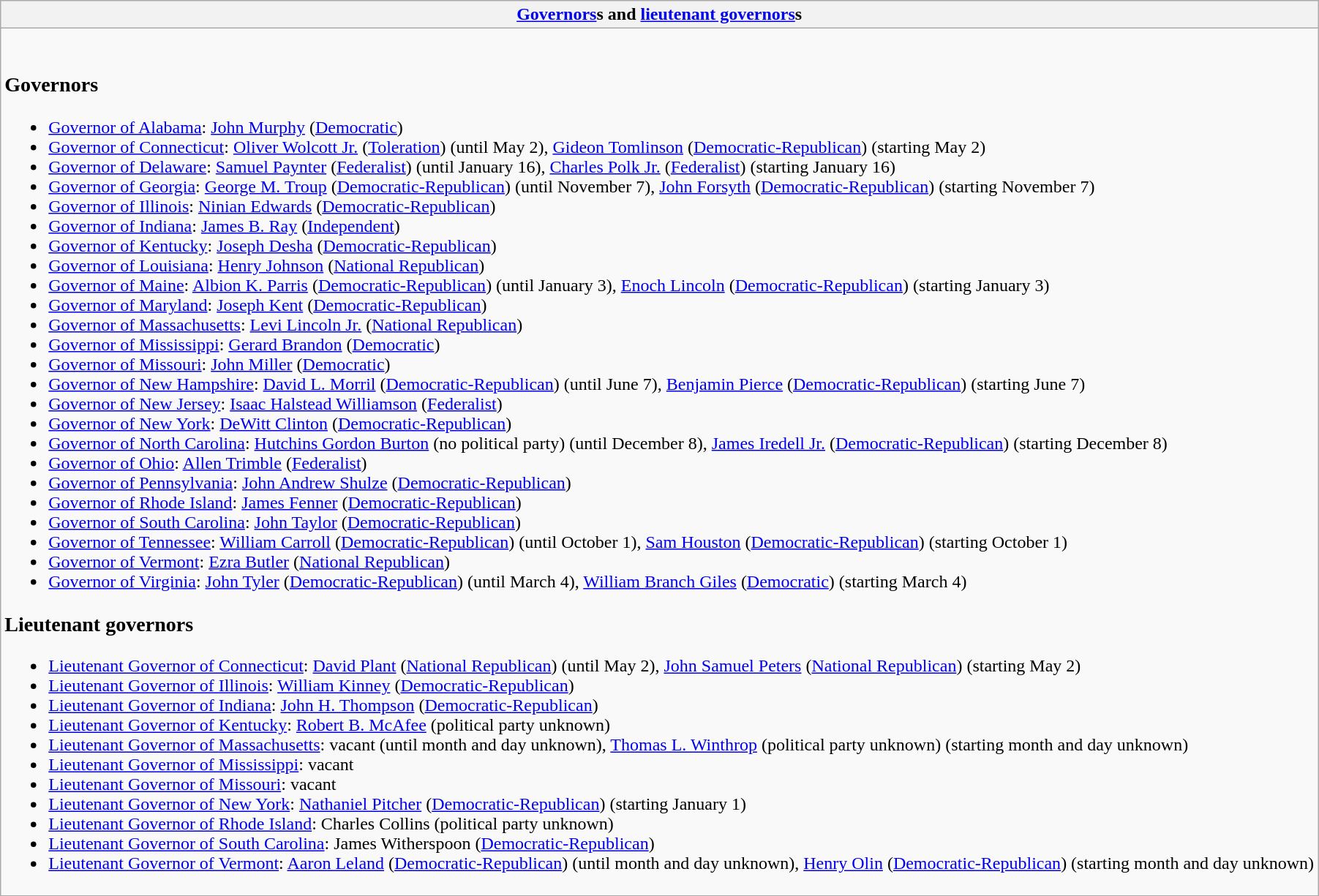<table class="wikitable collapsible collapsed">
<tr>
<th><a href='#'>Governors</a>s and <a href='#'>lieutenant governors</a>s</th>
</tr>
<tr>
<td><br><h3>Governors</h3><ul><li><a href='#'>Governor of Alabama</a>: <a href='#'>John Murphy</a> (<a href='#'>Democratic</a>)</li><li><a href='#'>Governor of Connecticut</a>: <a href='#'>Oliver Wolcott Jr.</a> (<a href='#'>Toleration</a>) (until May 2), <a href='#'>Gideon Tomlinson</a> (<a href='#'>Democratic-Republican</a>) (starting May 2)</li><li><a href='#'>Governor of Delaware</a>: <a href='#'>Samuel Paynter</a> (<a href='#'>Federalist</a>) (until January 16), <a href='#'>Charles Polk Jr.</a> (<a href='#'>Federalist</a>) (starting January 16)</li><li><a href='#'>Governor of Georgia</a>: <a href='#'>George M. Troup</a> (<a href='#'>Democratic-Republican</a>) (until November 7), <a href='#'>John Forsyth</a> (<a href='#'>Democratic-Republican</a>) (starting November 7)</li><li><a href='#'>Governor of Illinois</a>: <a href='#'>Ninian Edwards</a> (<a href='#'>Democratic-Republican</a>)</li><li><a href='#'>Governor of Indiana</a>: <a href='#'>James B. Ray</a> (<a href='#'>Independent</a>)</li><li><a href='#'>Governor of Kentucky</a>: <a href='#'>Joseph Desha</a> (<a href='#'>Democratic-Republican</a>)</li><li><a href='#'>Governor of Louisiana</a>: <a href='#'>Henry Johnson</a> (<a href='#'>National Republican</a>)</li><li><a href='#'>Governor of Maine</a>: <a href='#'>Albion K. Parris</a> (<a href='#'>Democratic-Republican</a>) (until January 3), <a href='#'>Enoch Lincoln</a> (<a href='#'>Democratic-Republican</a>) (starting January 3)</li><li><a href='#'>Governor of Maryland</a>: <a href='#'>Joseph Kent</a> (<a href='#'>Democratic-Republican</a>)</li><li><a href='#'>Governor of Massachusetts</a>: <a href='#'>Levi Lincoln Jr.</a> (<a href='#'>National Republican</a>)</li><li><a href='#'>Governor of Mississippi</a>: <a href='#'>Gerard Brandon</a> (<a href='#'>Democratic</a>)</li><li><a href='#'>Governor of Missouri</a>: <a href='#'>John Miller</a> (<a href='#'>Democratic</a>)</li><li><a href='#'>Governor of New Hampshire</a>: <a href='#'>David L. Morril</a> (<a href='#'>Democratic-Republican</a>) (until June 7), <a href='#'>Benjamin Pierce</a> (<a href='#'>Democratic-Republican</a>) (starting June 7)</li><li><a href='#'>Governor of New Jersey</a>: <a href='#'>Isaac Halstead Williamson</a> (<a href='#'>Federalist</a>)</li><li><a href='#'>Governor of New York</a>: <a href='#'>DeWitt Clinton</a> (<a href='#'>Democratic-Republican</a>)</li><li><a href='#'>Governor of North Carolina</a>: <a href='#'>Hutchins Gordon Burton</a> (no political party) (until December 8), <a href='#'>James Iredell Jr.</a> (<a href='#'>Democratic-Republican</a>) (starting December 8)</li><li><a href='#'>Governor of Ohio</a>: <a href='#'>Allen Trimble</a> (<a href='#'>Federalist</a>)</li><li><a href='#'>Governor of Pennsylvania</a>: <a href='#'>John Andrew Shulze</a> (<a href='#'>Democratic-Republican</a>)</li><li><a href='#'>Governor of Rhode Island</a>: <a href='#'>James Fenner</a> (<a href='#'>Democratic-Republican</a>)</li><li><a href='#'>Governor of South Carolina</a>: <a href='#'>John Taylor</a> (<a href='#'>Democratic-Republican</a>)</li><li><a href='#'>Governor of Tennessee</a>: <a href='#'>William Carroll</a> (<a href='#'>Democratic-Republican</a>) (until October 1), <a href='#'>Sam Houston</a> (<a href='#'>Democratic-Republican</a>) (starting October 1)</li><li><a href='#'>Governor of Vermont</a>: <a href='#'>Ezra Butler</a> (<a href='#'>National Republican</a>)</li><li><a href='#'>Governor of Virginia</a>: <a href='#'>John Tyler</a> (<a href='#'>Democratic-Republican</a>) (until March 4), <a href='#'>William Branch Giles</a> (<a href='#'>Democratic</a>) (starting March 4)</li></ul><h3>Lieutenant governors</h3><ul><li><a href='#'>Lieutenant Governor of Connecticut</a>: <a href='#'>David Plant</a> (<a href='#'>National Republican</a>) (until May 2), <a href='#'>John Samuel Peters</a> (<a href='#'>National Republican</a>) (starting May 2)</li><li><a href='#'>Lieutenant Governor of Illinois</a>: <a href='#'>William Kinney</a> (<a href='#'>Democratic-Republican</a>)</li><li><a href='#'>Lieutenant Governor of Indiana</a>: <a href='#'>John H. Thompson</a> (<a href='#'>Democratic-Republican</a>)</li><li><a href='#'>Lieutenant Governor of Kentucky</a>: <a href='#'>Robert B. McAfee</a> (political party unknown)</li><li><a href='#'>Lieutenant Governor of Massachusetts</a>: vacant (until month and day unknown), <a href='#'>Thomas L. Winthrop</a> (political party unknown) (starting month and day unknown)</li><li><a href='#'>Lieutenant Governor of Mississippi</a>: vacant</li><li><a href='#'>Lieutenant Governor of Missouri</a>: vacant</li><li><a href='#'>Lieutenant Governor of New York</a>: <a href='#'>Nathaniel Pitcher</a> (<a href='#'>Democratic-Republican</a>) (starting January 1)</li><li><a href='#'>Lieutenant Governor of Rhode Island</a>: Charles Collins (political party unknown)</li><li><a href='#'>Lieutenant Governor of South Carolina</a>: James Witherspoon (<a href='#'>Democratic-Republican</a>)</li><li><a href='#'>Lieutenant Governor of Vermont</a>: <a href='#'>Aaron Leland</a> (<a href='#'>Democratic-Republican</a>) (until month and day unknown), <a href='#'>Henry Olin</a> (<a href='#'>Democratic-Republican</a>) (starting month and day unknown)</li></ul></td>
</tr>
</table>
